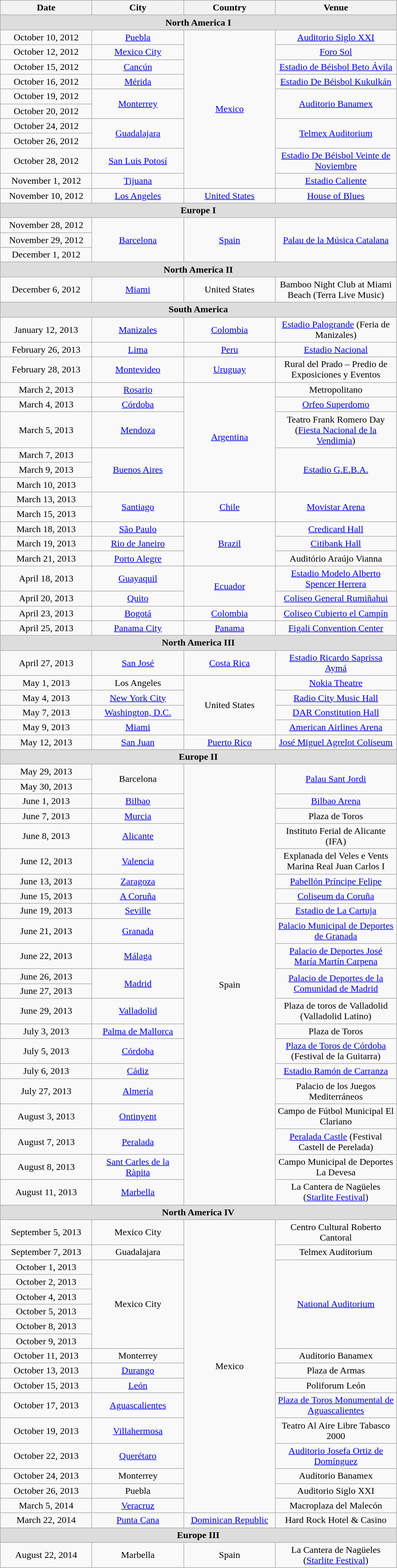<table class="wikitable" style="text-align:center;">
<tr>
<th width="150">Date</th>
<th width="150">City</th>
<th width="150">Country</th>
<th width="200">Venue</th>
</tr>
<tr bgcolor="#DDDDDD">
<td colspan=4><strong>North America I</strong></td>
</tr>
<tr>
<td>October 10, 2012</td>
<td><a href='#'>Puebla</a></td>
<td rowspan="10"><a href='#'>Mexico</a></td>
<td><a href='#'>Auditorio Siglo XXI</a></td>
</tr>
<tr>
<td>October 12, 2012</td>
<td><a href='#'>Mexico City</a></td>
<td><a href='#'>Foro Sol</a></td>
</tr>
<tr>
<td>October 15, 2012</td>
<td><a href='#'>Cancún</a></td>
<td><a href='#'>Estadio de Béisbol Beto Ávila</a></td>
</tr>
<tr>
<td>October 16, 2012</td>
<td><a href='#'>Mérida</a></td>
<td><a href='#'>Estadio De Béisbol Kukulkán</a></td>
</tr>
<tr>
<td>October 19, 2012</td>
<td rowspan="2"><a href='#'>Monterrey</a></td>
<td rowspan="2"><a href='#'>Auditorio Banamex</a></td>
</tr>
<tr>
<td>October 20, 2012</td>
</tr>
<tr>
<td>October 24, 2012</td>
<td rowspan="2"><a href='#'>Guadalajara</a></td>
<td rowspan="2"><a href='#'>Telmex Auditorium</a></td>
</tr>
<tr>
<td>October 26, 2012</td>
</tr>
<tr>
<td>October 28, 2012</td>
<td><a href='#'>San Luis Potosí</a></td>
<td><a href='#'>Estadio De Béisbol Veinte de Noviembre</a></td>
</tr>
<tr>
<td>November 1, 2012</td>
<td><a href='#'>Tijuana</a></td>
<td><a href='#'>Estadio Caliente</a></td>
</tr>
<tr>
<td>November 10, 2012</td>
<td><a href='#'>Los Angeles</a></td>
<td><a href='#'>United States</a></td>
<td><a href='#'>House of Blues</a></td>
</tr>
<tr bgcolor="#DDDDDD">
<td colspan=4><strong>Europe I</strong></td>
</tr>
<tr>
<td>November 28, 2012</td>
<td rowspan="3"><a href='#'>Barcelona</a></td>
<td rowspan="3"><a href='#'>Spain</a></td>
<td rowspan="3"><a href='#'>Palau de la Música Catalana</a></td>
</tr>
<tr>
<td>November 29, 2012</td>
</tr>
<tr>
<td>December 1, 2012</td>
</tr>
<tr bgcolor="#DDDDDD">
<td colspan=4><strong>North America II</strong></td>
</tr>
<tr>
<td>December 6, 2012</td>
<td><a href='#'>Miami</a></td>
<td>United States</td>
<td>Bamboo Night Club at Miami Beach (Terra Live Music)</td>
</tr>
<tr bgcolor="#DDDDDD">
<td colspan=4><strong>South America</strong></td>
</tr>
<tr>
<td>January 12, 2013</td>
<td><a href='#'>Manizales</a></td>
<td><a href='#'>Colombia</a></td>
<td><a href='#'>Estadio Palogrande</a> (Feria de Manizales)</td>
</tr>
<tr>
<td>February 26, 2013</td>
<td><a href='#'>Lima</a></td>
<td><a href='#'>Peru</a></td>
<td><a href='#'>Estadio Nacional</a></td>
</tr>
<tr>
<td>February 28, 2013</td>
<td><a href='#'>Montevideo</a></td>
<td><a href='#'>Uruguay</a></td>
<td>Rural del Prado – Predio de Exposiciones y Eventos</td>
</tr>
<tr>
<td>March 2, 2013</td>
<td><a href='#'>Rosario</a></td>
<td rowspan="6"><a href='#'>Argentina</a></td>
<td>Metropolitano</td>
</tr>
<tr>
<td>March 4, 2013</td>
<td><a href='#'>Córdoba</a></td>
<td><a href='#'>Orfeo Superdomo</a></td>
</tr>
<tr>
<td>March 5, 2013</td>
<td><a href='#'>Mendoza</a></td>
<td>Teatro Frank Romero Day (<a href='#'>Fiesta Nacional de la Vendimia</a>)</td>
</tr>
<tr>
<td>March 7, 2013</td>
<td rowspan="3"><a href='#'>Buenos Aires</a></td>
<td rowspan="3"><a href='#'>Estadio G.E.B.A.</a></td>
</tr>
<tr>
<td>March 9, 2013</td>
</tr>
<tr>
<td>March 10, 2013</td>
</tr>
<tr>
<td>March 13, 2013</td>
<td rowspan="2"><a href='#'>Santiago</a></td>
<td rowspan="2"><a href='#'>Chile</a></td>
<td rowspan="2"><a href='#'>Movistar Arena</a></td>
</tr>
<tr>
<td>March 15, 2013</td>
</tr>
<tr>
<td>March 18, 2013</td>
<td><a href='#'>São Paulo</a></td>
<td rowspan="3"><a href='#'>Brazil</a></td>
<td><a href='#'>Credicard Hall</a></td>
</tr>
<tr>
<td>March 19, 2013</td>
<td><a href='#'>Rio de Janeiro</a></td>
<td><a href='#'>Citibank Hall</a></td>
</tr>
<tr>
<td>March 21, 2013</td>
<td><a href='#'>Porto Alegre</a></td>
<td>Auditório Araújo Vianna</td>
</tr>
<tr>
<td>April 18, 2013</td>
<td><a href='#'>Guayaquil</a></td>
<td rowspan="2"><a href='#'>Ecuador</a></td>
<td><a href='#'>Estadio Modelo Alberto Spencer Herrera</a></td>
</tr>
<tr>
<td>April 20, 2013</td>
<td><a href='#'>Quito</a></td>
<td><a href='#'>Coliseo General Rumiñahui</a></td>
</tr>
<tr>
<td>April 23, 2013</td>
<td><a href='#'>Bogotá</a></td>
<td><a href='#'>Colombia</a></td>
<td><a href='#'>Coliseo Cubierto el Campín</a></td>
</tr>
<tr>
<td>April 25, 2013</td>
<td><a href='#'>Panama City</a></td>
<td><a href='#'>Panama</a></td>
<td><a href='#'>Figali Convention Center</a></td>
</tr>
<tr bgcolor="#DDDDDD">
<td colspan=4><strong>North America III</strong></td>
</tr>
<tr>
<td>April 27, 2013</td>
<td><a href='#'>San José</a></td>
<td><a href='#'>Costa Rica</a></td>
<td><a href='#'>Estadio Ricardo Saprissa Aymá</a></td>
</tr>
<tr>
<td>May 1, 2013</td>
<td>Los Angeles</td>
<td rowspan="4">United States</td>
<td><a href='#'>Nokia Theatre</a></td>
</tr>
<tr>
<td>May 4, 2013</td>
<td><a href='#'>New York City</a></td>
<td><a href='#'>Radio City Music Hall</a></td>
</tr>
<tr>
<td>May 7, 2013</td>
<td><a href='#'>Washington, D.C.</a></td>
<td><a href='#'>DAR Constitution Hall</a></td>
</tr>
<tr>
<td>May 9, 2013</td>
<td><a href='#'>Miami</a></td>
<td><a href='#'>American Airlines Arena</a></td>
</tr>
<tr>
<td>May 12, 2013</td>
<td><a href='#'>San Juan</a></td>
<td><a href='#'>Puerto Rico</a></td>
<td><a href='#'>José Miguel Agrelot Coliseum</a></td>
</tr>
<tr bgcolor="#DDDDDD">
<td colspan=4><strong>Europe II</strong></td>
</tr>
<tr>
<td>May 29, 2013</td>
<td rowspan="2">Barcelona</td>
<td rowspan="22">Spain</td>
<td rowspan="2"><a href='#'>Palau Sant Jordi</a></td>
</tr>
<tr>
<td>May 30, 2013</td>
</tr>
<tr>
<td>June 1, 2013</td>
<td><a href='#'>Bilbao</a></td>
<td><a href='#'>Bilbao Arena</a></td>
</tr>
<tr>
<td>June 7, 2013</td>
<td><a href='#'>Murcia</a></td>
<td>Plaza de Toros</td>
</tr>
<tr>
<td>June 8, 2013</td>
<td><a href='#'>Alicante</a></td>
<td>Instituto Ferial de Alicante (IFA)</td>
</tr>
<tr>
<td>June 12, 2013</td>
<td><a href='#'>Valencia</a></td>
<td>Explanada del Veles e Vents Marina Real Juan Carlos I</td>
</tr>
<tr>
<td>June 13, 2013</td>
<td><a href='#'>Zaragoza</a></td>
<td><a href='#'>Pabellón Príncipe Felipe</a></td>
</tr>
<tr>
<td>June 15, 2013</td>
<td><a href='#'>A Coruña</a></td>
<td><a href='#'>Coliseum da Coruña</a></td>
</tr>
<tr>
<td>June 19, 2013</td>
<td><a href='#'>Seville</a></td>
<td><a href='#'>Estadio de La Cartuja</a></td>
</tr>
<tr>
<td>June 21, 2013</td>
<td><a href='#'>Granada</a></td>
<td><a href='#'>Palacio Municipal de Deportes de Granada</a></td>
</tr>
<tr>
<td>June 22, 2013</td>
<td><a href='#'>Málaga</a></td>
<td><a href='#'>Palacio de Deportes José María Martín Carpena</a></td>
</tr>
<tr>
<td>June 26, 2013</td>
<td rowspan="2"><a href='#'>Madrid</a></td>
<td rowspan="2"><a href='#'>Palacio de Deportes de la Comunidad de Madrid</a></td>
</tr>
<tr>
<td>June 27, 2013</td>
</tr>
<tr>
<td>June 29, 2013</td>
<td><a href='#'>Valladolid</a></td>
<td>Plaza de toros de Valladolid (Valladolid Latino)</td>
</tr>
<tr>
<td>July 3, 2013</td>
<td><a href='#'>Palma de Mallorca</a></td>
<td>Plaza de Toros</td>
</tr>
<tr>
<td>July 5, 2013</td>
<td><a href='#'>Córdoba</a></td>
<td><a href='#'>Plaza de Toros de Córdoba</a> (Festival de la Guitarra)</td>
</tr>
<tr>
<td>July 6, 2013</td>
<td><a href='#'>Cádiz</a></td>
<td><a href='#'>Estadio Ramón de Carranza</a></td>
</tr>
<tr>
<td>July 27, 2013</td>
<td><a href='#'>Almería</a></td>
<td>Palacio de los Juegos Mediterráneos</td>
</tr>
<tr>
<td>August 3, 2013</td>
<td><a href='#'>Ontinyent</a></td>
<td>Campo de Fútbol Municipal El Clariano</td>
</tr>
<tr>
<td>August 7, 2013</td>
<td><a href='#'>Peralada</a></td>
<td><a href='#'>Peralada Castle</a> (Festival Castell de Perelada)</td>
</tr>
<tr>
<td>August 8, 2013</td>
<td><a href='#'>Sant Carles de la Ràpita</a></td>
<td>Campo Municipal de Deportes La Devesa</td>
</tr>
<tr>
<td>August 11, 2013</td>
<td><a href='#'>Marbella</a></td>
<td>La Cantera de Nagüeles (<a href='#'>Starlite Festival</a>)</td>
</tr>
<tr bgcolor="#DDDDDD">
<td colspan=4><strong>North America IV</strong></td>
</tr>
<tr>
<td>September 5, 2013</td>
<td>Mexico City</td>
<td rowspan="17">Mexico</td>
<td>Centro Cultural Roberto Cantoral</td>
</tr>
<tr>
<td>September 7, 2013</td>
<td>Guadalajara</td>
<td>Telmex Auditorium</td>
</tr>
<tr>
<td>October 1, 2013</td>
<td rowspan="6">Mexico City</td>
<td rowspan="6"><a href='#'>National Auditorium</a></td>
</tr>
<tr>
<td>October 2, 2013</td>
</tr>
<tr>
<td>October 4, 2013</td>
</tr>
<tr>
<td>October 5, 2013</td>
</tr>
<tr>
<td>October 8, 2013</td>
</tr>
<tr>
<td>October 9, 2013</td>
</tr>
<tr>
<td>October 11, 2013</td>
<td>Monterrey</td>
<td>Auditorio Banamex</td>
</tr>
<tr>
<td>October 13, 2013</td>
<td><a href='#'>Durango</a></td>
<td>Plaza de Armas</td>
</tr>
<tr>
<td>October 15, 2013</td>
<td><a href='#'>León</a></td>
<td>Poliforum León</td>
</tr>
<tr>
<td>October 17, 2013</td>
<td><a href='#'>Aguascalientes</a></td>
<td><a href='#'>Plaza de Toros Monumental de Aguascalientes</a></td>
</tr>
<tr>
<td>October 19, 2013</td>
<td><a href='#'>Villahermosa</a></td>
<td>Teatro Al Aire Libre Tabasco 2000</td>
</tr>
<tr>
<td>October 22, 2013</td>
<td><a href='#'>Querétaro</a></td>
<td><a href='#'>Auditorio Josefa Ortiz de Domínguez</a></td>
</tr>
<tr>
<td>October 24, 2013</td>
<td>Monterrey</td>
<td>Auditorio Banamex</td>
</tr>
<tr>
<td>October 26, 2013</td>
<td>Puebla</td>
<td>Auditorio Siglo XXI</td>
</tr>
<tr>
<td>March 5, 2014</td>
<td><a href='#'>Veracruz</a></td>
<td>Macroplaza del Malecón</td>
</tr>
<tr>
<td>March 22, 2014</td>
<td><a href='#'>Punta Cana</a></td>
<td><a href='#'>Dominican Republic</a></td>
<td>Hard Rock Hotel & Casino</td>
</tr>
<tr bgcolor="#DDDDDD">
<td colspan=4><strong>Europe III</strong></td>
</tr>
<tr>
<td>August 22, 2014</td>
<td>Marbella</td>
<td>Spain</td>
<td>La Cantera de Nagüeles (<a href='#'>Starlite Festival</a>)</td>
</tr>
</table>
